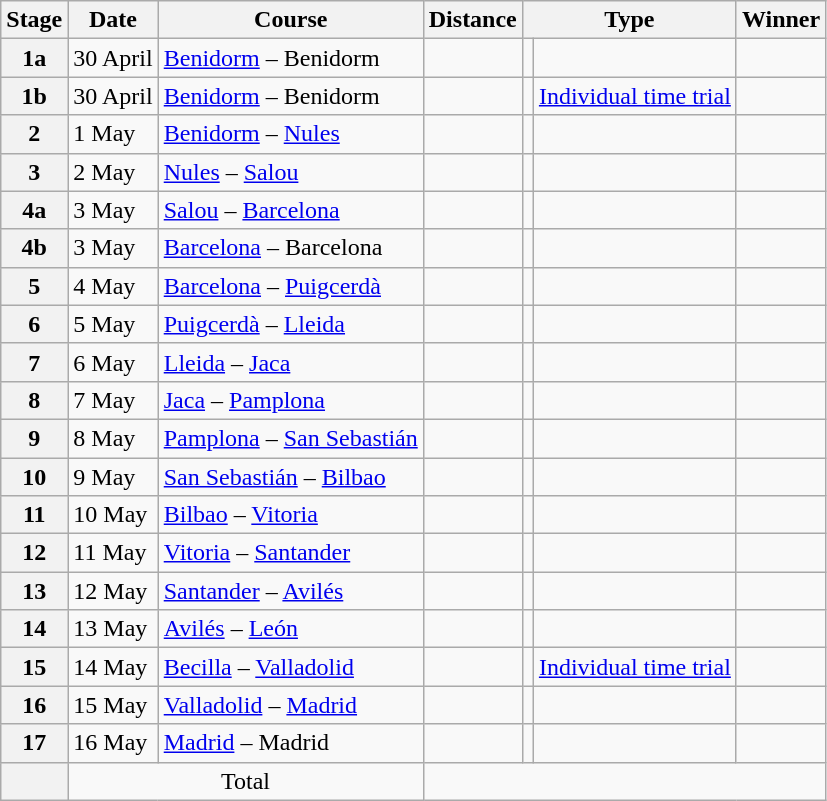<table class="wikitable">
<tr>
<th scope="col">Stage</th>
<th scope="col">Date</th>
<th scope="col">Course</th>
<th scope="col">Distance</th>
<th scope="col" colspan="2">Type</th>
<th scope="col">Winner</th>
</tr>
<tr>
<th scope="row">1a</th>
<td>30 April</td>
<td><a href='#'>Benidorm</a> – Benidorm</td>
<td style="text-align:center;"></td>
<td></td>
<td></td>
<td></td>
</tr>
<tr>
<th scope="row">1b</th>
<td>30 April</td>
<td><a href='#'>Benidorm</a> – Benidorm</td>
<td style="text-align:center;"></td>
<td></td>
<td><a href='#'>Individual time trial</a></td>
<td></td>
</tr>
<tr>
<th scope="row">2</th>
<td>1 May</td>
<td><a href='#'>Benidorm</a> – <a href='#'>Nules</a></td>
<td style="text-align:center;"></td>
<td></td>
<td></td>
<td></td>
</tr>
<tr>
<th scope="row">3</th>
<td>2 May</td>
<td><a href='#'>Nules</a> – <a href='#'>Salou</a></td>
<td style="text-align:center;"></td>
<td></td>
<td></td>
<td></td>
</tr>
<tr>
<th scope="row">4a</th>
<td>3 May</td>
<td><a href='#'>Salou</a> – <a href='#'>Barcelona</a></td>
<td style="text-align:center;"></td>
<td></td>
<td></td>
<td></td>
</tr>
<tr>
<th scope="row">4b</th>
<td>3 May</td>
<td><a href='#'>Barcelona</a> – Barcelona</td>
<td style="text-align:center;"></td>
<td></td>
<td></td>
<td></td>
</tr>
<tr>
<th scope="row">5</th>
<td>4 May</td>
<td><a href='#'>Barcelona</a> – <a href='#'>Puigcerdà</a></td>
<td style="text-align:center;"></td>
<td></td>
<td></td>
<td></td>
</tr>
<tr>
<th scope="row">6</th>
<td>5 May</td>
<td><a href='#'>Puigcerdà</a> – <a href='#'>Lleida</a></td>
<td style="text-align:center;"></td>
<td></td>
<td></td>
<td></td>
</tr>
<tr>
<th scope="row">7</th>
<td>6 May</td>
<td><a href='#'>Lleida</a> – <a href='#'>Jaca</a></td>
<td style="text-align:center;"></td>
<td></td>
<td></td>
<td></td>
</tr>
<tr>
<th scope="row">8</th>
<td>7 May</td>
<td><a href='#'>Jaca</a> – <a href='#'>Pamplona</a></td>
<td style="text-align:center;"></td>
<td></td>
<td></td>
<td></td>
</tr>
<tr>
<th scope="row">9</th>
<td>8 May</td>
<td><a href='#'>Pamplona</a> – <a href='#'>San Sebastián</a></td>
<td style="text-align:center;"></td>
<td></td>
<td></td>
<td></td>
</tr>
<tr>
<th scope="row">10</th>
<td>9 May</td>
<td><a href='#'>San Sebastián</a> – <a href='#'>Bilbao</a></td>
<td style="text-align:center;"></td>
<td></td>
<td></td>
<td></td>
</tr>
<tr>
<th scope="row">11</th>
<td>10 May</td>
<td><a href='#'>Bilbao</a> – <a href='#'>Vitoria</a></td>
<td style="text-align:center;"></td>
<td></td>
<td></td>
<td></td>
</tr>
<tr>
<th scope="row">12</th>
<td>11 May</td>
<td><a href='#'>Vitoria</a> – <a href='#'>Santander</a></td>
<td style="text-align:center;"></td>
<td></td>
<td></td>
<td></td>
</tr>
<tr>
<th scope="row">13</th>
<td>12 May</td>
<td><a href='#'>Santander</a> – <a href='#'>Avilés</a></td>
<td style="text-align:center;"></td>
<td></td>
<td></td>
<td></td>
</tr>
<tr>
<th scope="row">14</th>
<td>13 May</td>
<td><a href='#'>Avilés</a> – <a href='#'>León</a></td>
<td style="text-align:center;"></td>
<td></td>
<td></td>
<td></td>
</tr>
<tr>
<th scope="row">15</th>
<td>14 May</td>
<td><a href='#'>Becilla</a> – <a href='#'>Valladolid</a></td>
<td style="text-align:center;"></td>
<td></td>
<td><a href='#'>Individual time trial</a></td>
<td></td>
</tr>
<tr>
<th scope="row">16</th>
<td>15 May</td>
<td><a href='#'>Valladolid</a> – <a href='#'>Madrid</a></td>
<td style="text-align:center;"></td>
<td></td>
<td></td>
<td></td>
</tr>
<tr>
<th scope="row">17</th>
<td>16 May</td>
<td><a href='#'>Madrid</a> – Madrid</td>
<td style="text-align:center;"></td>
<td></td>
<td></td>
<td></td>
</tr>
<tr>
<th scope="row"></th>
<td colspan="2" style="text-align:center">Total</td>
<td colspan="4" style="text-align:center"></td>
</tr>
</table>
